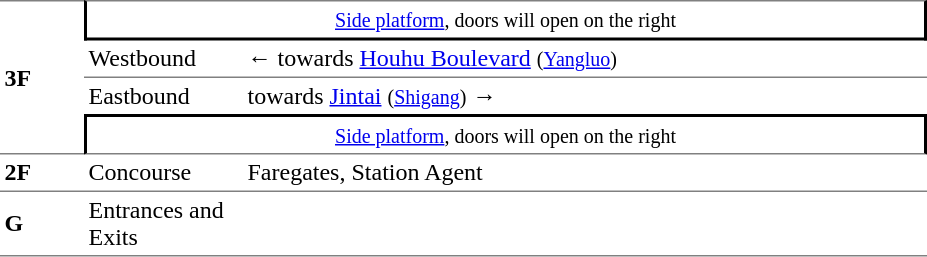<table table border=0 cellspacing=0 cellpadding=3>
<tr>
<td style="border-top:solid 1px gray;border-bottom:solid 1px gray;" rowspan=4><strong>3F</strong></td>
<td style="border-right:solid 2px black;border-left:solid 2px black;border-top:solid 1px gray;border-bottom:solid 2px black;text-align:center;" colspan=2><small><a href='#'>Side platform</a>, doors will open on the right</small></td>
</tr>
<tr>
<td style="border-top:solid 0px gray;">Westbound</td>
<td style="border-top:solid 0px gray;">←  towards <a href='#'>Houhu Boulevard</a> <small>(<a href='#'>Yangluo</a>)</small></td>
</tr>
<tr>
<td style="border-top:solid 1px gray;">Eastbound</td>
<td style="border-top:solid 1px gray;"> towards <a href='#'>Jintai</a> <small>(<a href='#'>Shigang</a>)</small> →</td>
</tr>
<tr>
<td style="border-right:solid 2px black;border-left:solid 2px black;border-top:solid 2px black;border-bottom:solid 1px gray;text-align:center;" colspan=2><small><a href='#'>Side platform</a>, doors will open on the right</small></td>
</tr>
<tr>
<td style="border-top:solid 0px gray;border-bottom:solid 1px gray;" width=50><strong>2F</strong></td>
<td style="border-top:solid 0px gray;border-bottom:solid 1px gray;" width=100>Concourse</td>
<td style="border-top:solid 0px gray;border-bottom:solid 1px gray;" width=450>Faregates, Station Agent</td>
</tr>
<tr>
<td style="border-top:solid 0px gray;border-bottom:solid 1px gray;" width=50><strong>G</strong></td>
<td style="border-top:solid 0px gray;border-bottom:solid 1px gray;" width=100>Entrances and Exits</td>
<td style="border-top:solid 0px gray;border-bottom:solid 1px gray;" width=450></td>
</tr>
</table>
